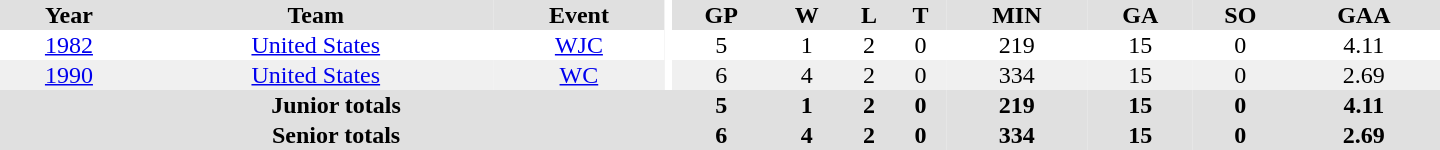<table border="0" cellpadding="1" cellspacing="0" ID="Table3" style="text-align:center; width:60em">
<tr ALIGN="center" bgcolor="#e0e0e0">
<th>Year</th>
<th>Team</th>
<th>Event</th>
<th rowspan="99" bgcolor="#ffffff"></th>
<th>GP</th>
<th>W</th>
<th>L</th>
<th>T</th>
<th>MIN</th>
<th>GA</th>
<th>SO</th>
<th>GAA</th>
</tr>
<tr>
<td><a href='#'>1982</a></td>
<td><a href='#'>United States</a></td>
<td><a href='#'>WJC</a></td>
<td>5</td>
<td>1</td>
<td>2</td>
<td>0</td>
<td>219</td>
<td>15</td>
<td>0</td>
<td>4.11</td>
</tr>
<tr bgcolor="#f0f0f0">
<td><a href='#'>1990</a></td>
<td><a href='#'>United States</a></td>
<td><a href='#'>WC</a></td>
<td>6</td>
<td>4</td>
<td>2</td>
<td>0</td>
<td>334</td>
<td>15</td>
<td>0</td>
<td>2.69</td>
</tr>
<tr bgcolor="#e0e0e0">
<th colspan=4>Junior totals</th>
<th>5</th>
<th>1</th>
<th>2</th>
<th>0</th>
<th>219</th>
<th>15</th>
<th>0</th>
<th>4.11</th>
</tr>
<tr bgcolor="#e0e0e0">
<th colspan=4>Senior totals</th>
<th>6</th>
<th>4</th>
<th>2</th>
<th>0</th>
<th>334</th>
<th>15</th>
<th>0</th>
<th>2.69</th>
</tr>
</table>
